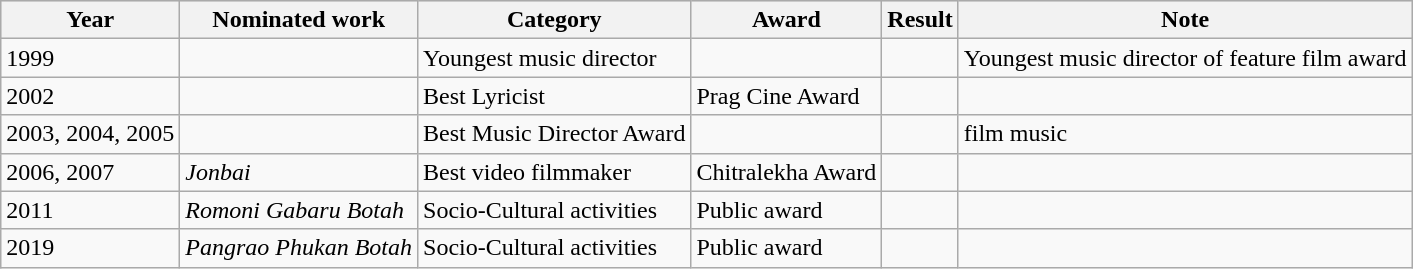<table class="wikitable sortable">
<tr style="background:#dddddd;">
<th>Year</th>
<th>Nominated work</th>
<th>Category</th>
<th>Award</th>
<th>Result</th>
<th>Note</th>
</tr>
<tr>
<td>1999</td>
<td></td>
<td>Youngest music director</td>
<td></td>
<td></td>
<td>Youngest music director of feature film award</td>
</tr>
<tr>
<td>2002</td>
<td></td>
<td>Best Lyricist</td>
<td>Prag Cine Award</td>
<td></td>
<td></td>
</tr>
<tr>
<td>2003, 2004, 2005</td>
<td></td>
<td>Best Music Director Award</td>
<td></td>
<td></td>
<td>film music</td>
</tr>
<tr>
<td>2006, 2007</td>
<td><em>Jonbai</em></td>
<td>Best video filmmaker</td>
<td>Chitralekha Award</td>
<td></td>
<td></td>
</tr>
<tr>
<td>2011</td>
<td><em>Romoni Gabaru Botah</em></td>
<td>Socio-Cultural activities</td>
<td>Public award</td>
<td></td>
<td></td>
</tr>
<tr>
<td>2019</td>
<td><em>Pangrao Phukan Botah</em></td>
<td>Socio-Cultural activities</td>
<td>Public award</td>
<td></td>
<td></td>
</tr>
</table>
